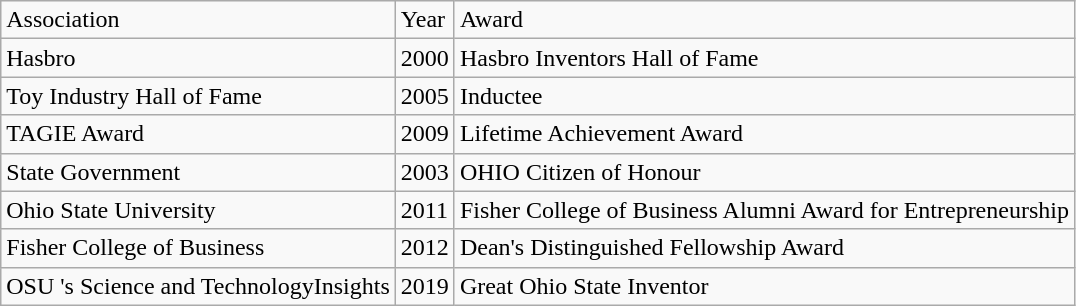<table class="wikitable">
<tr>
<td>Association</td>
<td>Year</td>
<td>Award</td>
</tr>
<tr>
<td>Hasbro</td>
<td>2000</td>
<td>Hasbro Inventors Hall of Fame</td>
</tr>
<tr>
<td>Toy Industry Hall of Fame</td>
<td>2005</td>
<td>Inductee</td>
</tr>
<tr>
<td>TAGIE Award</td>
<td>2009</td>
<td>Lifetime Achievement Award</td>
</tr>
<tr>
<td>State Government</td>
<td>2003</td>
<td>OHIO Citizen of Honour</td>
</tr>
<tr>
<td>Ohio State University</td>
<td>2011</td>
<td>Fisher College of Business Alumni Award for Entrepreneurship</td>
</tr>
<tr>
<td>Fisher College of Business</td>
<td>2012</td>
<td>Dean's Distinguished Fellowship Award</td>
</tr>
<tr>
<td>OSU 's Science and TechnologyInsights</td>
<td>2019</td>
<td>Great Ohio State Inventor</td>
</tr>
</table>
